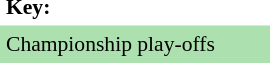<table align=right cellpadding="4" cellspacing="0" width=180px style="font-size: 90%">
<tr align=left>
<th>Key:</th>
</tr>
<tr style="background:#ACE1AF">
<td colspan=2>Championship play-offs</td>
</tr>
<tr>
<td></td>
<td></td>
</tr>
</table>
